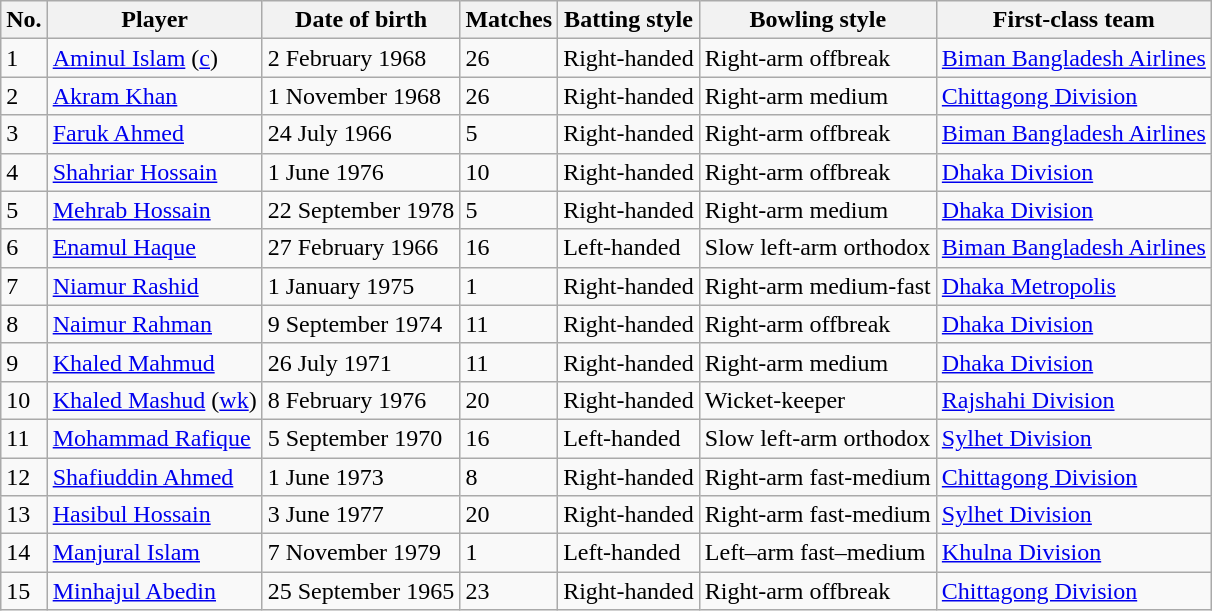<table class="wikitable">
<tr>
<th>No.</th>
<th>Player</th>
<th>Date of birth</th>
<th>Matches</th>
<th>Batting style</th>
<th>Bowling style</th>
<th>First-class team</th>
</tr>
<tr>
<td>1</td>
<td><a href='#'>Aminul Islam</a> (<a href='#'>c</a>)</td>
<td>2 February 1968</td>
<td>26</td>
<td>Right-handed</td>
<td>Right-arm offbreak</td>
<td><a href='#'>Biman Bangladesh Airlines</a></td>
</tr>
<tr>
<td>2</td>
<td><a href='#'>Akram Khan</a></td>
<td>1 November 1968</td>
<td>26</td>
<td>Right-handed</td>
<td>Right-arm medium</td>
<td><a href='#'>Chittagong Division</a></td>
</tr>
<tr>
<td>3</td>
<td><a href='#'>Faruk Ahmed</a></td>
<td>24 July 1966</td>
<td>5</td>
<td>Right-handed</td>
<td>Right-arm offbreak</td>
<td><a href='#'>Biman Bangladesh Airlines</a></td>
</tr>
<tr>
<td>4</td>
<td><a href='#'>Shahriar Hossain</a></td>
<td>1 June 1976</td>
<td>10</td>
<td>Right-handed</td>
<td>Right-arm offbreak</td>
<td><a href='#'>Dhaka Division</a></td>
</tr>
<tr>
<td>5</td>
<td><a href='#'>Mehrab Hossain</a></td>
<td>22 September 1978</td>
<td>5</td>
<td>Right-handed</td>
<td>Right-arm medium</td>
<td><a href='#'>Dhaka Division</a></td>
</tr>
<tr>
<td>6</td>
<td><a href='#'>Enamul Haque</a></td>
<td>27 February 1966</td>
<td>16</td>
<td>Left-handed</td>
<td>Slow left-arm orthodox</td>
<td><a href='#'>Biman Bangladesh Airlines</a></td>
</tr>
<tr>
<td>7</td>
<td><a href='#'>Niamur Rashid</a></td>
<td>1 January 1975</td>
<td>1</td>
<td>Right-handed</td>
<td>Right-arm medium-fast</td>
<td><a href='#'>Dhaka Metropolis</a></td>
</tr>
<tr>
<td>8</td>
<td><a href='#'>Naimur Rahman</a></td>
<td>9 September 1974</td>
<td>11</td>
<td>Right-handed</td>
<td>Right-arm offbreak</td>
<td><a href='#'>Dhaka Division</a></td>
</tr>
<tr>
<td>9</td>
<td><a href='#'>Khaled Mahmud</a></td>
<td>26 July 1971</td>
<td>11</td>
<td>Right-handed</td>
<td>Right-arm medium</td>
<td><a href='#'>Dhaka Division</a></td>
</tr>
<tr>
<td>10</td>
<td><a href='#'>Khaled Mashud</a> (<a href='#'>wk</a>)</td>
<td>8 February 1976</td>
<td>20</td>
<td>Right-handed</td>
<td>Wicket-keeper</td>
<td><a href='#'>Rajshahi Division</a></td>
</tr>
<tr>
<td>11</td>
<td><a href='#'>Mohammad Rafique</a></td>
<td>5 September 1970</td>
<td>16</td>
<td>Left-handed</td>
<td>Slow left-arm orthodox</td>
<td><a href='#'>Sylhet Division</a></td>
</tr>
<tr>
<td>12</td>
<td><a href='#'>Shafiuddin Ahmed</a></td>
<td>1 June 1973</td>
<td>8</td>
<td>Right-handed</td>
<td>Right-arm fast-medium</td>
<td><a href='#'>Chittagong Division</a></td>
</tr>
<tr>
<td>13</td>
<td><a href='#'>Hasibul Hossain</a></td>
<td>3 June 1977</td>
<td>20</td>
<td>Right-handed</td>
<td>Right-arm fast-medium</td>
<td><a href='#'>Sylhet Division</a></td>
</tr>
<tr>
<td>14</td>
<td><a href='#'>Manjural Islam</a></td>
<td>7 November 1979</td>
<td>1</td>
<td>Left-handed</td>
<td>Left–arm fast–medium</td>
<td><a href='#'>Khulna Division</a></td>
</tr>
<tr>
<td>15</td>
<td><a href='#'>Minhajul Abedin</a></td>
<td>25 September 1965</td>
<td>23</td>
<td>Right-handed</td>
<td>Right-arm offbreak</td>
<td><a href='#'>Chittagong Division</a></td>
</tr>
</table>
